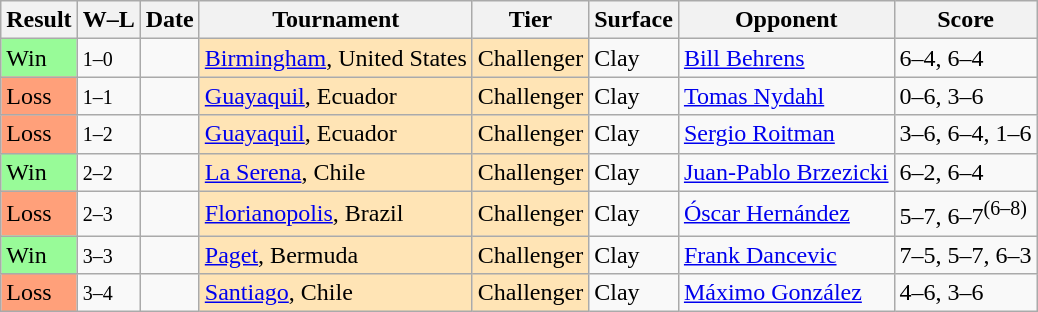<table class="sortable wikitable">
<tr>
<th>Result</th>
<th class="unsortable">W–L</th>
<th>Date</th>
<th>Tournament</th>
<th>Tier</th>
<th>Surface</th>
<th>Opponent</th>
<th class="unsortable">Score</th>
</tr>
<tr>
<td style="background:#98fb98;">Win</td>
<td><small>1–0</small></td>
<td></td>
<td style="background:moccasin;"><a href='#'>Birmingham</a>, United States</td>
<td style="background:moccasin;">Challenger</td>
<td>Clay</td>
<td> <a href='#'>Bill Behrens</a></td>
<td>6–4, 6–4</td>
</tr>
<tr>
<td style="background:#ffa07a;">Loss</td>
<td><small>1–1</small></td>
<td></td>
<td style="background:moccasin;"><a href='#'>Guayaquil</a>, Ecuador</td>
<td style="background:moccasin;">Challenger</td>
<td>Clay</td>
<td> <a href='#'>Tomas Nydahl</a></td>
<td>0–6, 3–6</td>
</tr>
<tr>
<td style="background:#ffa07a;">Loss</td>
<td><small>1–2</small></td>
<td></td>
<td style="background:moccasin;"><a href='#'>Guayaquil</a>, Ecuador</td>
<td style="background:moccasin;">Challenger</td>
<td>Clay</td>
<td> <a href='#'>Sergio Roitman</a></td>
<td>3–6, 6–4, 1–6</td>
</tr>
<tr>
<td style="background:#98fb98;">Win</td>
<td><small>2–2</small></td>
<td></td>
<td style="background:moccasin;"><a href='#'>La Serena</a>, Chile</td>
<td style="background:moccasin;">Challenger</td>
<td>Clay</td>
<td> <a href='#'>Juan-Pablo Brzezicki</a></td>
<td>6–2, 6–4</td>
</tr>
<tr>
<td style="background:#ffa07a;">Loss</td>
<td><small>2–3</small></td>
<td></td>
<td style="background:moccasin;"><a href='#'>Florianopolis</a>, Brazil</td>
<td style="background:moccasin;">Challenger</td>
<td>Clay</td>
<td> <a href='#'>Óscar Hernández</a></td>
<td>5–7, 6–7<sup>(6–8)</sup></td>
</tr>
<tr>
<td style="background:#98fb98;">Win</td>
<td><small>3–3</small></td>
<td></td>
<td style="background:moccasin;"><a href='#'>Paget</a>, Bermuda</td>
<td style="background:moccasin;">Challenger</td>
<td>Clay</td>
<td> <a href='#'>Frank Dancevic</a></td>
<td>7–5, 5–7, 6–3</td>
</tr>
<tr>
<td style="background:#ffa07a;">Loss</td>
<td><small>3–4</small></td>
<td></td>
<td style="background:moccasin;"><a href='#'>Santiago</a>, Chile</td>
<td style="background:moccasin;">Challenger</td>
<td>Clay</td>
<td> <a href='#'>Máximo González</a></td>
<td>4–6, 3–6</td>
</tr>
</table>
